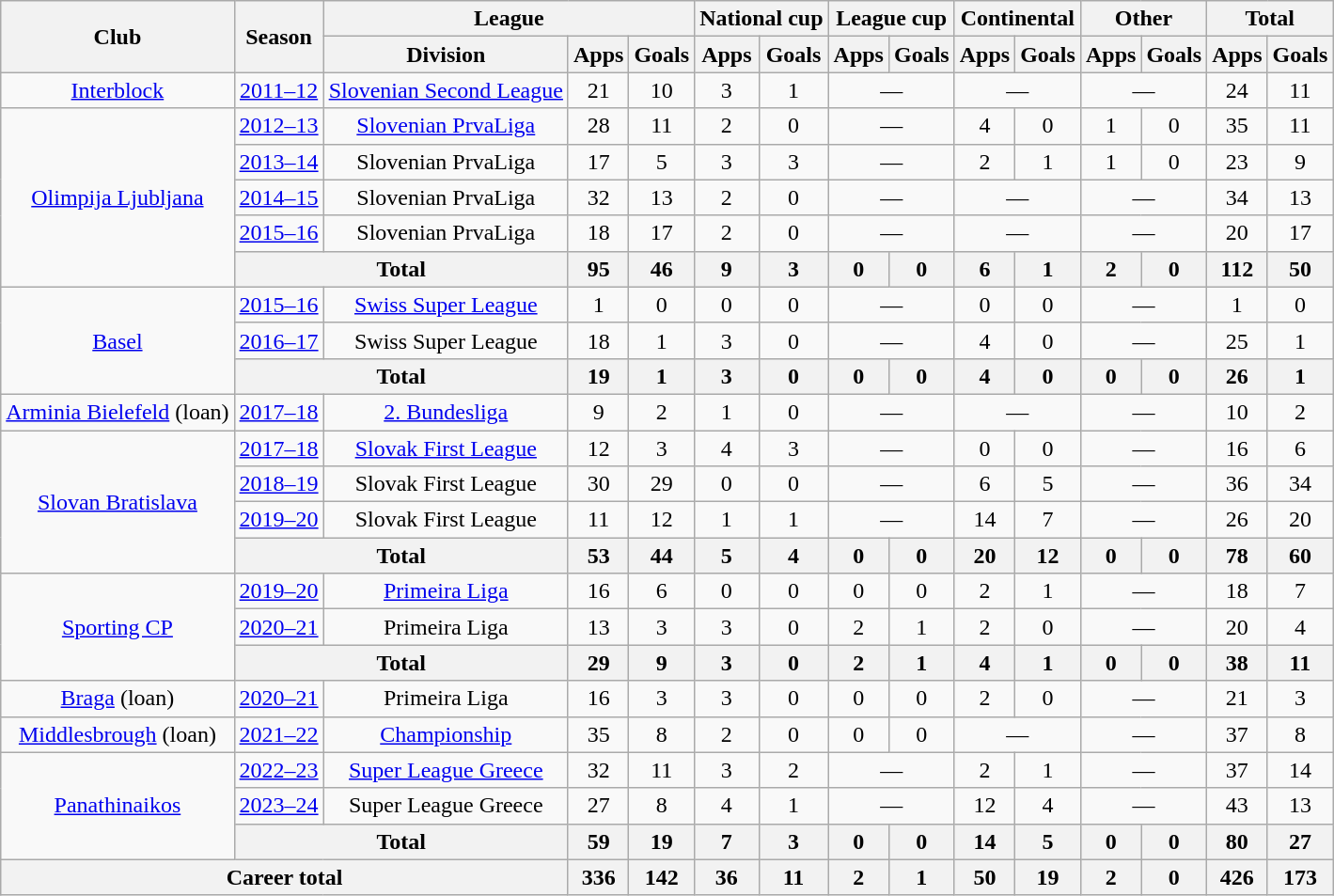<table class="wikitable" style="text-align:center">
<tr>
<th rowspan=2>Club</th>
<th rowspan=2>Season</th>
<th colspan=3>League</th>
<th colspan=2>National cup</th>
<th colspan=2>League cup</th>
<th colspan=2>Continental</th>
<th colspan=2>Other</th>
<th colspan=2>Total</th>
</tr>
<tr>
<th>Division</th>
<th>Apps</th>
<th>Goals</th>
<th>Apps</th>
<th>Goals</th>
<th>Apps</th>
<th>Goals</th>
<th>Apps</th>
<th>Goals</th>
<th>Apps</th>
<th>Goals</th>
<th>Apps</th>
<th>Goals</th>
</tr>
<tr>
<td><a href='#'>Interblock</a></td>
<td><a href='#'>2011–12</a></td>
<td><a href='#'>Slovenian Second League</a></td>
<td>21</td>
<td>10</td>
<td>3</td>
<td>1</td>
<td colspan="2">—</td>
<td colspan="2">—</td>
<td colspan="2">—</td>
<td>24</td>
<td>11</td>
</tr>
<tr>
<td rowspan="5"><a href='#'>Olimpija Ljubljana</a></td>
<td><a href='#'>2012–13</a></td>
<td><a href='#'>Slovenian PrvaLiga</a></td>
<td>28</td>
<td>11</td>
<td>2</td>
<td>0</td>
<td colspan="2">—</td>
<td>4</td>
<td>0</td>
<td>1</td>
<td>0</td>
<td>35</td>
<td>11</td>
</tr>
<tr>
<td><a href='#'>2013–14</a></td>
<td>Slovenian PrvaLiga</td>
<td>17</td>
<td>5</td>
<td>3</td>
<td>3</td>
<td colspan="2">—</td>
<td>2</td>
<td>1</td>
<td>1</td>
<td>0</td>
<td>23</td>
<td>9</td>
</tr>
<tr>
<td><a href='#'>2014–15</a></td>
<td>Slovenian PrvaLiga</td>
<td>32</td>
<td>13</td>
<td>2</td>
<td>0</td>
<td colspan="2">—</td>
<td colspan="2">—</td>
<td colspan="2">—</td>
<td>34</td>
<td>13</td>
</tr>
<tr>
<td><a href='#'>2015–16</a></td>
<td>Slovenian PrvaLiga</td>
<td>18</td>
<td>17</td>
<td>2</td>
<td>0</td>
<td colspan="2">—</td>
<td colspan="2">—</td>
<td colspan="2">—</td>
<td>20</td>
<td>17</td>
</tr>
<tr>
<th colspan="2">Total</th>
<th>95</th>
<th>46</th>
<th>9</th>
<th>3</th>
<th>0</th>
<th>0</th>
<th>6</th>
<th>1</th>
<th>2</th>
<th>0</th>
<th>112</th>
<th>50</th>
</tr>
<tr>
<td rowspan="3"><a href='#'>Basel</a></td>
<td><a href='#'>2015–16</a></td>
<td><a href='#'>Swiss Super League</a></td>
<td>1</td>
<td>0</td>
<td>0</td>
<td>0</td>
<td colspan="2">—</td>
<td>0</td>
<td>0</td>
<td colspan="2">—</td>
<td>1</td>
<td>0</td>
</tr>
<tr>
<td><a href='#'>2016–17</a></td>
<td>Swiss Super League</td>
<td>18</td>
<td>1</td>
<td>3</td>
<td>0</td>
<td colspan="2">—</td>
<td>4</td>
<td>0</td>
<td colspan="2">—</td>
<td>25</td>
<td>1</td>
</tr>
<tr>
<th colspan="2">Total</th>
<th>19</th>
<th>1</th>
<th>3</th>
<th>0</th>
<th>0</th>
<th>0</th>
<th>4</th>
<th>0</th>
<th>0</th>
<th>0</th>
<th>26</th>
<th>1</th>
</tr>
<tr>
<td><a href='#'>Arminia Bielefeld</a> (loan)</td>
<td><a href='#'>2017–18</a></td>
<td><a href='#'>2. Bundesliga</a></td>
<td>9</td>
<td>2</td>
<td>1</td>
<td>0</td>
<td colspan="2">—</td>
<td colspan="2">—</td>
<td colspan="2">—</td>
<td>10</td>
<td>2</td>
</tr>
<tr>
<td rowspan="4"><a href='#'>Slovan Bratislava</a></td>
<td><a href='#'>2017–18</a></td>
<td><a href='#'>Slovak First League</a></td>
<td>12</td>
<td>3</td>
<td>4</td>
<td>3</td>
<td colspan="2">—</td>
<td>0</td>
<td>0</td>
<td colspan="2">—</td>
<td>16</td>
<td>6</td>
</tr>
<tr>
<td><a href='#'>2018–19</a></td>
<td>Slovak First League</td>
<td>30</td>
<td>29</td>
<td>0</td>
<td>0</td>
<td colspan="2">—</td>
<td>6</td>
<td>5</td>
<td colspan="2">—</td>
<td>36</td>
<td>34</td>
</tr>
<tr>
<td><a href='#'>2019–20</a></td>
<td>Slovak First League</td>
<td>11</td>
<td>12</td>
<td>1</td>
<td>1</td>
<td colspan="2">—</td>
<td>14</td>
<td>7</td>
<td colspan="2">—</td>
<td>26</td>
<td>20</td>
</tr>
<tr>
<th colspan="2">Total</th>
<th>53</th>
<th>44</th>
<th>5</th>
<th>4</th>
<th>0</th>
<th>0</th>
<th>20</th>
<th>12</th>
<th>0</th>
<th>0</th>
<th>78</th>
<th>60</th>
</tr>
<tr>
<td rowspan="3"><a href='#'>Sporting CP</a></td>
<td><a href='#'>2019–20</a></td>
<td><a href='#'>Primeira Liga</a></td>
<td>16</td>
<td>6</td>
<td>0</td>
<td>0</td>
<td>0</td>
<td>0</td>
<td>2</td>
<td>1</td>
<td colspan="2">—</td>
<td>18</td>
<td>7</td>
</tr>
<tr>
<td><a href='#'>2020–21</a></td>
<td>Primeira Liga</td>
<td>13</td>
<td>3</td>
<td>3</td>
<td>0</td>
<td>2</td>
<td>1</td>
<td>2</td>
<td>0</td>
<td colspan="2">—</td>
<td>20</td>
<td>4</td>
</tr>
<tr>
<th colspan="2">Total</th>
<th>29</th>
<th>9</th>
<th>3</th>
<th>0</th>
<th>2</th>
<th>1</th>
<th>4</th>
<th>1</th>
<th>0</th>
<th>0</th>
<th>38</th>
<th>11</th>
</tr>
<tr>
<td><a href='#'>Braga</a> (loan)</td>
<td><a href='#'>2020–21</a></td>
<td>Primeira Liga</td>
<td>16</td>
<td>3</td>
<td>3</td>
<td>0</td>
<td>0</td>
<td>0</td>
<td>2</td>
<td>0</td>
<td colspan="2">—</td>
<td>21</td>
<td>3</td>
</tr>
<tr>
<td><a href='#'>Middlesbrough</a> (loan)</td>
<td><a href='#'>2021–22</a></td>
<td><a href='#'>Championship</a></td>
<td>35</td>
<td>8</td>
<td>2</td>
<td>0</td>
<td>0</td>
<td>0</td>
<td colspan="2">—</td>
<td colspan="2">—</td>
<td>37</td>
<td>8</td>
</tr>
<tr>
<td rowspan="3"><a href='#'>Panathinaikos</a></td>
<td><a href='#'>2022–23</a></td>
<td><a href='#'>Super League Greece</a></td>
<td>32</td>
<td>11</td>
<td>3</td>
<td>2</td>
<td colspan="2">—</td>
<td>2</td>
<td>1</td>
<td colspan="2">—</td>
<td>37</td>
<td>14</td>
</tr>
<tr>
<td><a href='#'>2023–24</a></td>
<td>Super League Greece</td>
<td>27</td>
<td>8</td>
<td>4</td>
<td>1</td>
<td colspan="2">—</td>
<td>12</td>
<td>4</td>
<td colspan="2">—</td>
<td>43</td>
<td>13</td>
</tr>
<tr>
<th colspan="2">Total</th>
<th>59</th>
<th>19</th>
<th>7</th>
<th>3</th>
<th>0</th>
<th>0</th>
<th>14</th>
<th>5</th>
<th>0</th>
<th>0</th>
<th>80</th>
<th>27</th>
</tr>
<tr>
<th colspan="3">Career total</th>
<th>336</th>
<th>142</th>
<th>36</th>
<th>11</th>
<th>2</th>
<th>1</th>
<th>50</th>
<th>19</th>
<th>2</th>
<th>0</th>
<th>426</th>
<th>173</th>
</tr>
</table>
